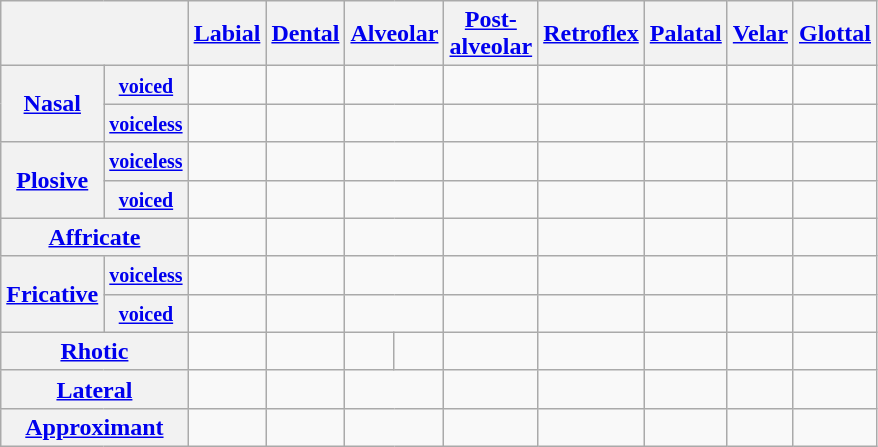<table class="wikitable" style="text-align:center">
<tr>
<th colspan="2"></th>
<th><a href='#'>Labial</a></th>
<th><a href='#'>Dental</a></th>
<th colspan="2"><a href='#'>Alveolar</a></th>
<th><a href='#'>Post-<br>alveolar</a></th>
<th><a href='#'>Retroflex</a></th>
<th><a href='#'>Palatal</a></th>
<th><a href='#'>Velar</a></th>
<th><a href='#'>Glottal</a></th>
</tr>
<tr>
<th rowspan="2"><a href='#'>Nasal</a></th>
<th><a href='#'><small>voiced</small></a></th>
<td></td>
<td></td>
<td colspan="2"></td>
<td></td>
<td></td>
<td></td>
<td></td>
<td></td>
</tr>
<tr>
<th><a href='#'><small>voiceless</small></a></th>
<td></td>
<td></td>
<td colspan="2"></td>
<td></td>
<td></td>
<td></td>
<td></td>
<td></td>
</tr>
<tr>
<th rowspan="2"><a href='#'>Plosive</a></th>
<th><a href='#'><small>voiceless</small></a></th>
<td></td>
<td></td>
<td colspan="2"></td>
<td></td>
<td></td>
<td></td>
<td></td>
<td></td>
</tr>
<tr>
<th><a href='#'><small>voiced</small></a></th>
<td></td>
<td></td>
<td colspan="2"></td>
<td></td>
<td></td>
<td></td>
<td></td>
<td></td>
</tr>
<tr>
<th colspan="2"><a href='#'>Affricate</a></th>
<td></td>
<td></td>
<td colspan="2"></td>
<td></td>
<td></td>
<td></td>
<td></td>
<td></td>
</tr>
<tr>
<th rowspan="2"><a href='#'>Fricative</a></th>
<th><a href='#'><small>voiceless</small></a></th>
<td></td>
<td></td>
<td colspan="2"></td>
<td></td>
<td></td>
<td></td>
<td></td>
<td></td>
</tr>
<tr>
<th><a href='#'><small>voiced</small></a></th>
<td></td>
<td></td>
<td colspan="2"></td>
<td></td>
<td></td>
<td></td>
<td></td>
<td></td>
</tr>
<tr>
<th colspan="2"><a href='#'>Rhotic</a></th>
<td></td>
<td></td>
<td></td>
<td></td>
<td></td>
<td></td>
<td></td>
<td></td>
<td></td>
</tr>
<tr>
<th colspan="2"><a href='#'>Lateral</a></th>
<td></td>
<td></td>
<td colspan="2"></td>
<td></td>
<td></td>
<td></td>
<td></td>
<td></td>
</tr>
<tr>
<th colspan="2"><a href='#'>Approximant</a></th>
<td></td>
<td></td>
<td colspan="2"></td>
<td></td>
<td></td>
<td></td>
<td></td>
<td></td>
</tr>
</table>
